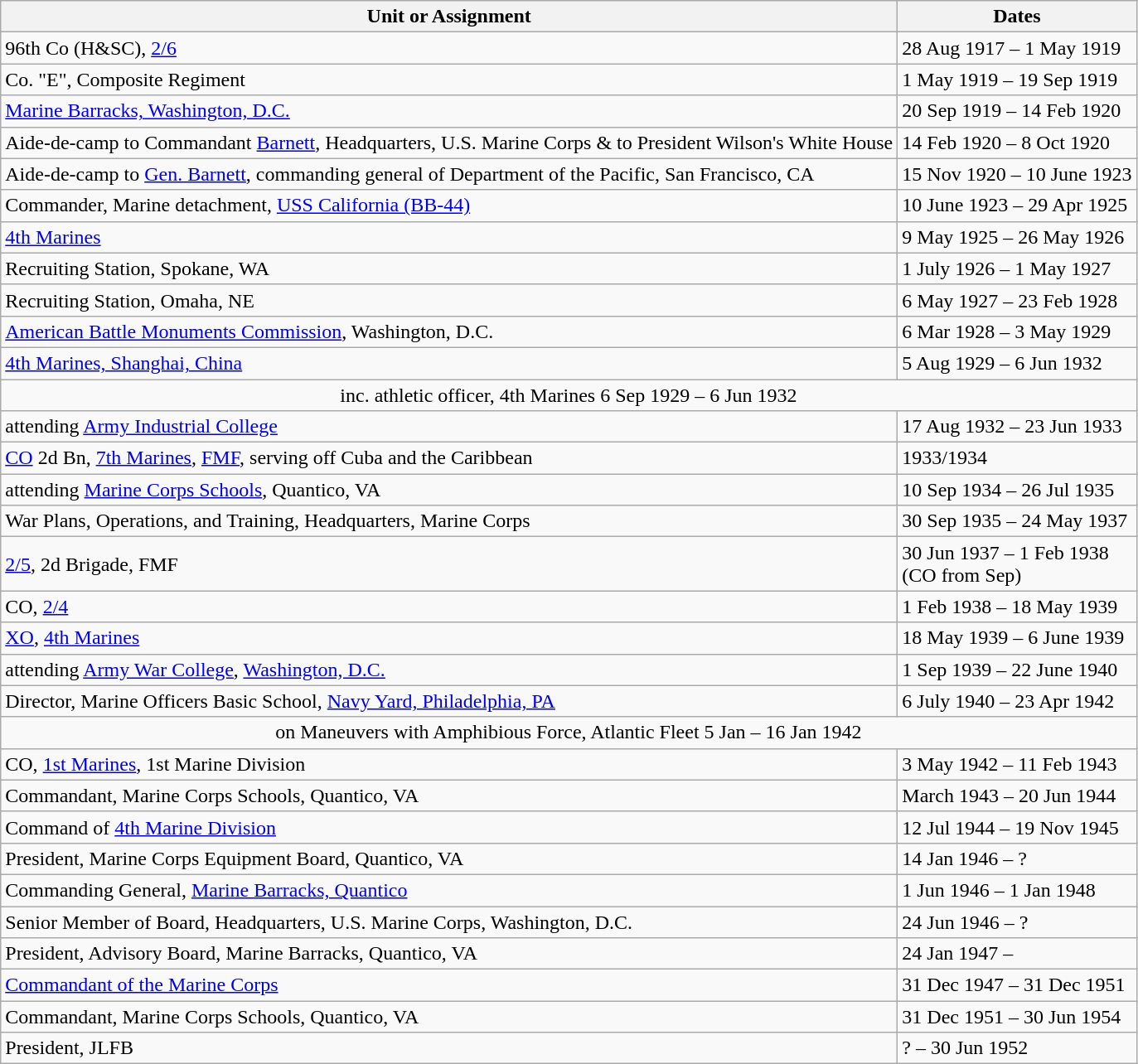<table class="wikitable">
<tr>
<th>Unit or Assignment</th>
<th>Dates</th>
</tr>
<tr>
<td>96th Co (H&SC), <a href='#'>2/6</a></td>
<td>28 Aug 1917 – 1 May 1919</td>
</tr>
<tr>
<td>Co. "E", Composite Regiment</td>
<td>1 May 1919 – 19 Sep 1919</td>
</tr>
<tr>
<td><a href='#'>Marine Barracks, Washington, D.C.</a></td>
<td>20 Sep 1919 – 14 Feb 1920</td>
</tr>
<tr>
<td>Aide-de-camp to Commandant <a href='#'>Barnett</a>, Headquarters, U.S. Marine Corps & to President Wilson's White House</td>
<td>14 Feb 1920 – 8 Oct 1920</td>
</tr>
<tr>
<td>Aide-de-camp to <a href='#'>Gen. Barnett</a>, commanding general of Department of the Pacific, San Francisco, CA</td>
<td>15 Nov 1920 – 10 June 1923</td>
</tr>
<tr>
<td>Commander, Marine detachment, <a href='#'>USS California (BB-44)</a></td>
<td>10 June 1923 – 29 Apr 1925</td>
</tr>
<tr>
<td><a href='#'>4th Marines</a></td>
<td>9 May 1925 – 26 May 1926</td>
</tr>
<tr>
<td>Recruiting Station, Spokane, WA</td>
<td>1 July 1926 – 1 May 1927</td>
</tr>
<tr>
<td>Recruiting Station, Omaha, NE</td>
<td>6 May 1927 – 23 Feb 1928</td>
</tr>
<tr>
<td><a href='#'>American Battle Monuments Commission</a>, Washington, D.C.</td>
<td>6 Mar 1928 – 3 May 1929</td>
</tr>
<tr>
<td><a href='#'>4th Marines, Shanghai, China</a></td>
<td>5 Aug 1929 – 6 Jun 1932</td>
</tr>
<tr>
<td colspan=2 align="center">inc. athletic officer, 4th Marines 6 Sep 1929 – 6 Jun 1932</td>
</tr>
<tr>
<td>attending <a href='#'>Army Industrial College</a></td>
<td>17 Aug 1932 – 23 Jun 1933</td>
</tr>
<tr>
<td><a href='#'>CO</a> 2d Bn, <a href='#'>7th Marines</a>, <a href='#'>FMF</a>, serving off Cuba and the Caribbean</td>
<td>1933/1934</td>
</tr>
<tr>
<td>attending <a href='#'>Marine Corps Schools</a>, Quantico, VA</td>
<td>10 Sep 1934 – 26 Jul 1935</td>
</tr>
<tr>
<td>War Plans, Operations, and Training, Headquarters, Marine Corps</td>
<td>30 Sep 1935 – 24 May 1937</td>
</tr>
<tr>
<td><a href='#'>2/5</a>, 2d Brigade, FMF</td>
<td>30 Jun 1937 – 1 Feb 1938<br>(CO from Sep)</td>
</tr>
<tr>
<td>CO, <a href='#'>2/4</a></td>
<td>1 Feb 1938 – 18 May 1939</td>
</tr>
<tr>
<td><a href='#'>XO</a>, <a href='#'>4th Marines</a></td>
<td>18 May 1939 – 6 June 1939</td>
</tr>
<tr>
<td>attending <a href='#'>Army War College</a>, <a href='#'>Washington, D.C.</a></td>
<td>1 Sep 1939 – 22 June 1940</td>
</tr>
<tr>
<td>Director, Marine Officers Basic School, <a href='#'>Navy Yard, Philadelphia, PA</a></td>
<td>6 July 1940 – 23 Apr 1942</td>
</tr>
<tr>
<td colspan=2 align="center">on Maneuvers with Amphibious Force, Atlantic Fleet	5 Jan – 16 Jan 1942</td>
</tr>
<tr>
<td>CO, <a href='#'>1st Marines</a>, 1st Marine Division</td>
<td>3 May 1942 – 11 Feb 1943</td>
</tr>
<tr>
<td>Commandant, Marine Corps Schools, Quantico, VA</td>
<td>March 1943 – 20 Jun 1944</td>
</tr>
<tr>
<td>Command of <a href='#'>4th Marine Division</a></td>
<td>12 Jul 1944 – 19 Nov 1945</td>
</tr>
<tr>
<td>President, Marine Corps Equipment Board, Quantico, VA</td>
<td>14 Jan 1946 – ?</td>
</tr>
<tr>
<td>Commanding General, <a href='#'>Marine Barracks, Quantico</a></td>
<td>1 Jun 1946 – 1 Jan 1948</td>
</tr>
<tr>
<td>Senior Member of Board, Headquarters, U.S. Marine Corps, Washington, D.C.</td>
<td>24 Jun 1946 – ?</td>
</tr>
<tr>
<td>President, Advisory Board, Marine Barracks, Quantico, VA</td>
<td>24 Jan 1947 –</td>
</tr>
<tr>
<td><a href='#'>Commandant of the Marine Corps</a></td>
<td>31 Dec 1947 – 31 Dec 1951</td>
</tr>
<tr>
<td>Commandant, Marine Corps Schools, Quantico, VA</td>
<td>31 Dec 1951 – 30 Jun 1954</td>
</tr>
<tr>
<td>President, JLFB</td>
<td>? – 30 Jun 1952</td>
</tr>
</table>
